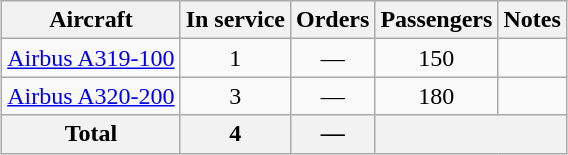<table class="wikitable" style="text-align:center;margin:1em auto;">
<tr>
<th>Aircraft</th>
<th>In service</th>
<th>Orders</th>
<th>Passengers</th>
<th>Notes</th>
</tr>
<tr>
<td><a href='#'>Airbus A319-100</a></td>
<td>1</td>
<td>—</td>
<td>150</td>
<td></td>
</tr>
<tr>
<td><a href='#'>Airbus A320-200</a></td>
<td>3</td>
<td>—</td>
<td>180</td>
<td></td>
</tr>
<tr>
<th>Total</th>
<th>4</th>
<th>—</th>
<th colspan="2"></th>
</tr>
</table>
